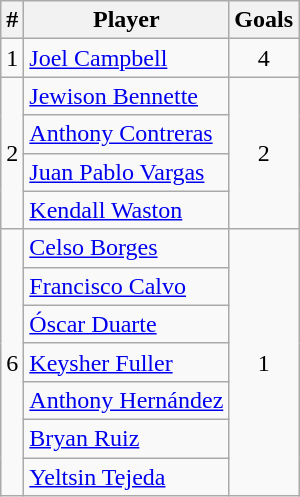<table class="wikitable">
<tr>
<th>#</th>
<th>Player</th>
<th>Goals</th>
</tr>
<tr align=center>
<td>1</td>
<td align=left><a href='#'>Joel Campbell</a></td>
<td>4</td>
</tr>
<tr align=center>
<td rowspan=4>2</td>
<td align=left><a href='#'>Jewison Bennette</a></td>
<td rowspan=4>2</td>
</tr>
<tr>
<td><a href='#'>Anthony Contreras</a></td>
</tr>
<tr>
<td><a href='#'>Juan Pablo Vargas</a></td>
</tr>
<tr>
<td><a href='#'>Kendall Waston</a></td>
</tr>
<tr align=center>
<td rowspan=7>6</td>
<td align=left><a href='#'>Celso Borges</a></td>
<td rowspan=7>1</td>
</tr>
<tr>
<td><a href='#'>Francisco Calvo</a></td>
</tr>
<tr>
<td><a href='#'>Óscar Duarte</a></td>
</tr>
<tr>
<td><a href='#'>Keysher Fuller</a></td>
</tr>
<tr>
<td><a href='#'>Anthony Hernández</a></td>
</tr>
<tr>
<td><a href='#'>Bryan Ruiz</a></td>
</tr>
<tr>
<td><a href='#'>Yeltsin Tejeda</a></td>
</tr>
</table>
